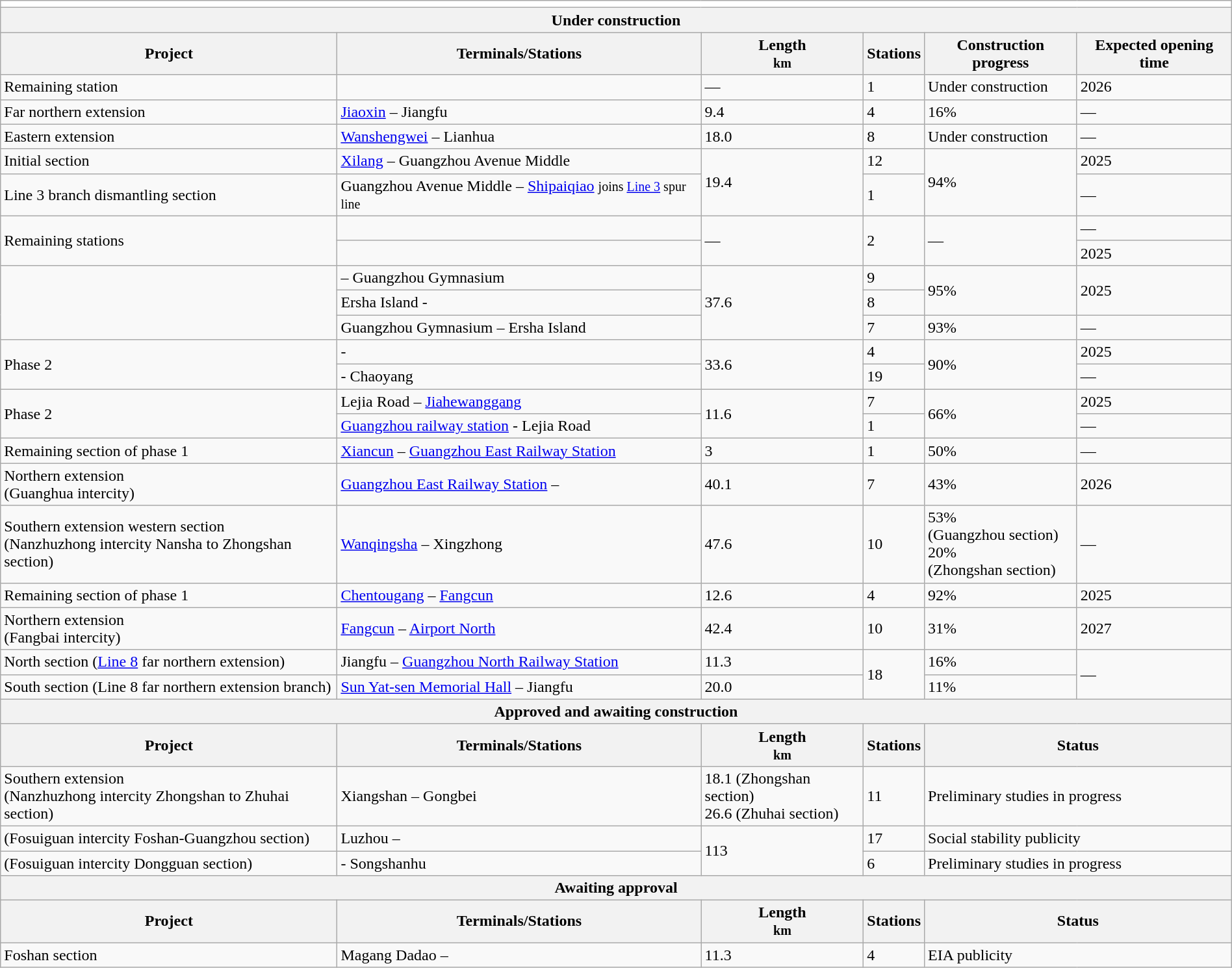<table class="wikitable" style="text-align:left; margin:0 auto;">
<tr>
<td colspan="6" bgcolor="#fff" align=center></td>
</tr>
<tr>
<th colspan=6>Under construction</th>
</tr>
<tr>
<th>Project</th>
<th>Terminals/Stations</th>
<th>Length<br><small>km</small></th>
<th>Stations</th>
<th>Construction progress</th>
<th>Expected opening time</th>
</tr>
<tr>
<td> Remaining station</td>
<td></td>
<td>—</td>
<td>1</td>
<td>Under construction</td>
<td>2026</td>
</tr>
<tr>
<td> Far northern extension</td>
<td><a href='#'>Jiaoxin</a> – Jiangfu</td>
<td>9.4</td>
<td>4</td>
<td>16%</td>
<td>—</td>
</tr>
<tr>
<td> Eastern extension</td>
<td style="text-align: left;"><a href='#'>Wanshengwei</a> – Lianhua</td>
<td>18.0</td>
<td>8</td>
<td>Under construction</td>
<td>—</td>
</tr>
<tr>
<td> Initial section</td>
<td><a href='#'>Xilang</a> – Guangzhou Avenue Middle</td>
<td rowspan=2>19.4</td>
<td>12</td>
<td rowspan=2>94%</td>
<td>2025</td>
</tr>
<tr>
<td> Line 3 branch dismantling section</td>
<td>Guangzhou Avenue Middle – <a href='#'>Shipaiqiao</a> <small>joins <a href='#'>Line 3</a> spur line</small></td>
<td>1</td>
<td>—</td>
</tr>
<tr>
<td rowspan=2> Remaining stations</td>
<td></td>
<td rowspan=2>—</td>
<td rowspan=2>2</td>
<td rowspan=2>—</td>
<td>—</td>
</tr>
<tr>
<td></td>
<td>2025</td>
</tr>
<tr>
<td rowspan=3></td>
<td style="text-align: left;"> – Guangzhou Gymnasium</td>
<td rowspan=3>37.6</td>
<td>9</td>
<td rowspan=2>95%</td>
<td rowspan=2>2025</td>
</tr>
<tr>
<td style="text-align: left;">Ersha Island - </td>
<td>8</td>
</tr>
<tr>
<td style="text-align: left;">Guangzhou Gymnasium – Ersha Island</td>
<td>7</td>
<td>93%</td>
<td>—</td>
</tr>
<tr>
<td rowspan=2> Phase 2</td>
<td> - </td>
<td rowspan=2>33.6</td>
<td>4</td>
<td rowspan=2>90%</td>
<td>2025</td>
</tr>
<tr>
<td> - Chaoyang</td>
<td>19</td>
<td>—</td>
</tr>
<tr>
<td rowspan=2> Phase 2</td>
<td>Lejia Road – <a href='#'>Jiahewanggang</a></td>
<td rowspan=2>11.6</td>
<td>7</td>
<td rowspan=2>66%</td>
<td>2025</td>
</tr>
<tr>
<td><a href='#'>Guangzhou railway station</a> - Lejia Road</td>
<td>1</td>
<td>—</td>
</tr>
<tr>
<td> Remaining section of phase 1</td>
<td><a href='#'>Xiancun</a> – <a href='#'>Guangzhou East Railway Station</a></td>
<td>3</td>
<td>1</td>
<td>50%</td>
<td>—</td>
</tr>
<tr>
<td> Northern extension<br>(Guanghua intercity)</td>
<td><a href='#'>Guangzhou East Railway Station</a> – </td>
<td>40.1</td>
<td>7</td>
<td>43%</td>
<td>2026</td>
</tr>
<tr>
<td> Southern extension western section<br>(Nanzhuzhong intercity Nansha to Zhongshan section)</td>
<td style="text-align: left;"><a href='#'>Wanqingsha</a> – Xingzhong</td>
<td>47.6</td>
<td>10</td>
<td>53%<br>(Guangzhou section)<br>20%<br>(Zhongshan section)</td>
<td>—</td>
</tr>
<tr>
<td> Remaining section of phase 1</td>
<td><a href='#'>Chentougang</a> – <a href='#'>Fangcun</a></td>
<td>12.6</td>
<td>4</td>
<td>92%</td>
<td>2025</td>
</tr>
<tr>
<td> Northern extension<br>(Fangbai intercity)</td>
<td style="text-align: left;"><a href='#'>Fangcun</a> – <a href='#'>Airport North</a></td>
<td>42.4</td>
<td>10</td>
<td>31%</td>
<td>2027</td>
</tr>
<tr>
<td> North section (<a href='#'>Line 8</a> far northern extension)</td>
<td>Jiangfu – <a href='#'>Guangzhou North Railway Station</a></td>
<td>11.3</td>
<td rowspan="2">18</td>
<td>16%</td>
<td rowspan=2>—</td>
</tr>
<tr>
<td> South section (Line 8 far northern extension branch)</td>
<td style="text-align: left;"><a href='#'>Sun Yat-sen Memorial Hall</a> – Jiangfu</td>
<td>20.0</td>
<td>11%</td>
</tr>
<tr>
<th colspan="6">Approved and awaiting construction</th>
</tr>
<tr>
<th>Project</th>
<th>Terminals/Stations</th>
<th>Length<br><small>km</small></th>
<th>Stations</th>
<th colspan=2>Status</th>
</tr>
<tr>
<td> Southern extension<br>(Nanzhuzhong intercity Zhongshan to Zhuhai section)</td>
<td style="text-align: left;">Xiangshan – Gongbei</td>
<td>18.1 (Zhongshan section)<br>26.6 (Zhuhai section)</td>
<td>11</td>
<td colspan=2>Preliminary studies in progress</td>
</tr>
<tr>
<td> (Fosuiguan intercity Foshan-Guangzhou section)</td>
<td style="text-align: left;">Luzhou – </td>
<td rowspan=2>113</td>
<td>17</td>
<td colspan=2>Social stability publicity</td>
</tr>
<tr>
<td> (Fosuiguan intercity Dongguan section)</td>
<td style="text-align: left;"> - Songshanhu</td>
<td>6</td>
<td colspan=2>Preliminary studies in progress</td>
</tr>
<tr>
<th colspan=6>Awaiting approval</th>
</tr>
<tr>
<th>Project</th>
<th>Terminals/Stations</th>
<th>Length<br><small>km</small></th>
<th>Stations</th>
<th colspan=2>Status</th>
</tr>
<tr>
<td> Foshan section</td>
<td style="text-align: left;">Magang Dadao –  </td>
<td>11.3</td>
<td>4</td>
<td colspan=2>EIA publicity</td>
</tr>
</table>
